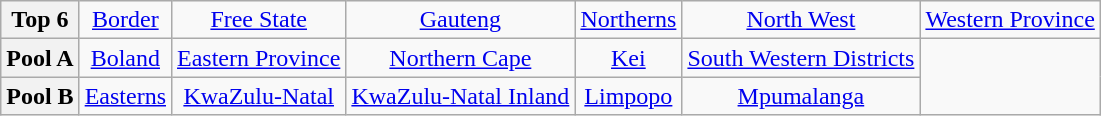<table class="wikitable" style="text-align: center" style="font-size: 95%; border: 1px #aaaaaa solid; border-collapse: collapse; clear:center;">
<tr>
<th>Top 6</th>
<td><a href='#'>Border</a></td>
<td><a href='#'>Free State</a></td>
<td><a href='#'>Gauteng</a></td>
<td><a href='#'>Northerns</a></td>
<td><a href='#'>North West</a></td>
<td><a href='#'>Western Province</a></td>
</tr>
<tr>
<th>Pool A</th>
<td><a href='#'>Boland</a></td>
<td><a href='#'>Eastern Province</a></td>
<td><a href='#'>Northern Cape</a></td>
<td><a href='#'>Kei</a></td>
<td><a href='#'>South Western Districts</a></td>
</tr>
<tr>
<th>Pool B</th>
<td><a href='#'>Easterns</a></td>
<td><a href='#'>KwaZulu-Natal</a></td>
<td><a href='#'>KwaZulu-Natal Inland</a></td>
<td><a href='#'>Limpopo</a></td>
<td><a href='#'>Mpumalanga</a></td>
</tr>
</table>
